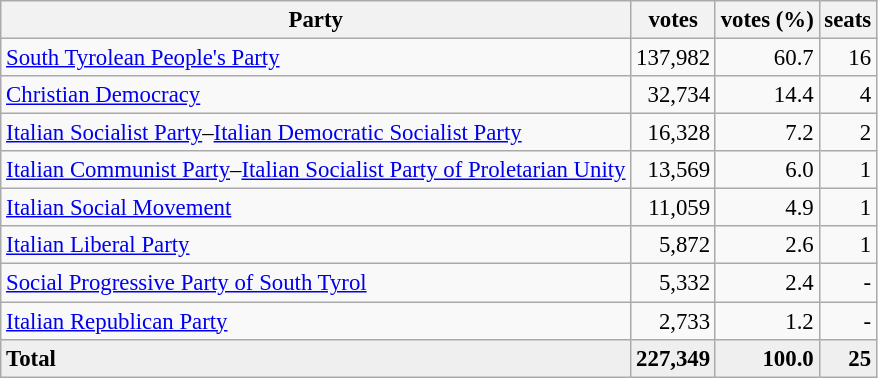<table class="wikitable" style="font-size:95%; text-align:right;">
<tr>
<th>Party</th>
<th>votes</th>
<th>votes (%)</th>
<th>seats</th>
</tr>
<tr>
<td align=left><a href='#'>South Tyrolean People's Party</a></td>
<td>137,982</td>
<td>60.7</td>
<td>16</td>
</tr>
<tr>
<td align=left><a href='#'>Christian Democracy</a></td>
<td>32,734</td>
<td>14.4</td>
<td>4</td>
</tr>
<tr>
<td align=left><a href='#'>Italian Socialist Party</a>–<a href='#'>Italian Democratic Socialist Party</a></td>
<td>16,328</td>
<td>7.2</td>
<td>2</td>
</tr>
<tr>
<td align=left><a href='#'>Italian Communist Party</a>–<a href='#'>Italian Socialist Party of Proletarian Unity</a></td>
<td>13,569</td>
<td>6.0</td>
<td>1</td>
</tr>
<tr>
<td align=left><a href='#'>Italian Social Movement</a></td>
<td>11,059</td>
<td>4.9</td>
<td>1</td>
</tr>
<tr>
<td align=left><a href='#'>Italian Liberal Party</a></td>
<td>5,872</td>
<td>2.6</td>
<td>1</td>
</tr>
<tr>
<td align=left><a href='#'>Social Progressive Party of South Tyrol</a></td>
<td>5,332</td>
<td>2.4</td>
<td>-</td>
</tr>
<tr>
<td align=left><a href='#'>Italian Republican Party</a></td>
<td>2,733</td>
<td>1.2</td>
<td>-</td>
</tr>
<tr bgcolor="EFEFEF">
<td align=left><strong>Total</strong></td>
<td><strong>227,349</strong></td>
<td><strong>100.0</strong></td>
<td><strong>25</strong></td>
</tr>
</table>
